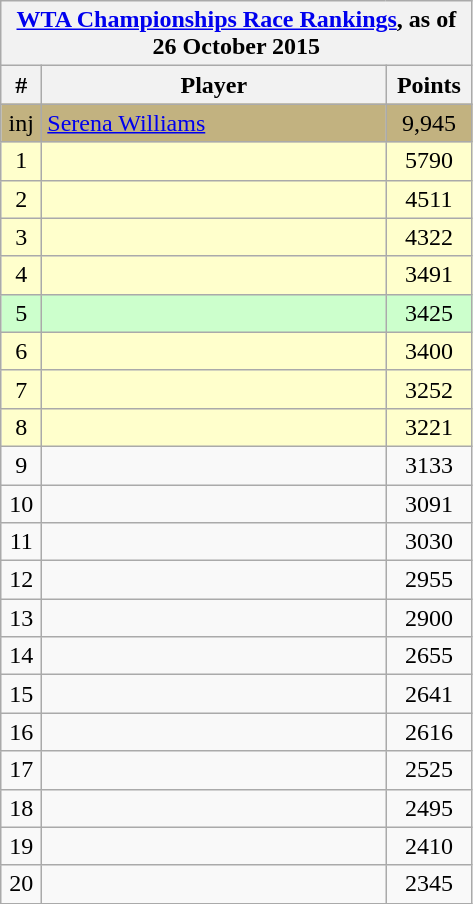<table class="wikitable sortable" style="text-align:center">
<tr>
<th colspan="4"><a href='#'>WTA Championships Race Rankings</a>, as of 26 October 2015</th>
</tr>
<tr>
<th style="width:20px;">#</th>
<th style="width:222px;">Player</th>
<th style="width:50px;">Points</th>
</tr>
<tr style="background:#C2B280;">
<td>inj</td>
<td align=left> <a href='#'>Serena Williams</a></td>
<td>9,945</td>
</tr>
<tr style="background:#ffc;">
<td>1</td>
<td style="text-align:left;"></td>
<td>5790</td>
</tr>
<tr style="background:#ffc;">
<td>2</td>
<td style="text-align:left;"></td>
<td>4511</td>
</tr>
<tr style="background:#ffc;">
<td>3</td>
<td style="text-align:left;"></td>
<td>4322</td>
</tr>
<tr style="background:#ffc;">
<td>4</td>
<td style="text-align:left;"></td>
<td>3491</td>
</tr>
<tr style="background:#cfc;">
<td>5</td>
<td style="text-align:left;"></td>
<td>3425</td>
</tr>
<tr style="background:#ffc;">
<td>6</td>
<td style="text-align:left;"></td>
<td>3400</td>
</tr>
<tr style="background:#ffc;">
<td>7</td>
<td style="text-align:left;"></td>
<td>3252</td>
</tr>
<tr style="background:#ffc;">
<td>8</td>
<td style="text-align:left;"></td>
<td>3221</td>
</tr>
<tr>
<td>9</td>
<td style="text-align:left;"></td>
<td>3133</td>
</tr>
<tr>
<td>10</td>
<td style="text-align:left;"></td>
<td>3091</td>
</tr>
<tr>
<td>11</td>
<td style="text-align:left;"></td>
<td>3030</td>
</tr>
<tr>
<td>12</td>
<td style="text-align:left;"></td>
<td>2955</td>
</tr>
<tr>
<td>13</td>
<td style="text-align:left;"></td>
<td>2900</td>
</tr>
<tr>
<td>14</td>
<td style="text-align:left;"></td>
<td>2655</td>
</tr>
<tr>
<td>15</td>
<td style="text-align:left;"></td>
<td>2641</td>
</tr>
<tr>
<td>16</td>
<td style="text-align:left;"></td>
<td>2616</td>
</tr>
<tr>
<td>17</td>
<td style="text-align:left;"></td>
<td>2525</td>
</tr>
<tr>
<td>18</td>
<td style="text-align:left;"></td>
<td>2495</td>
</tr>
<tr>
<td>19</td>
<td style="text-align:left;"></td>
<td>2410</td>
</tr>
<tr>
<td>20</td>
<td style="text-align:left;"></td>
<td>2345</td>
</tr>
</table>
